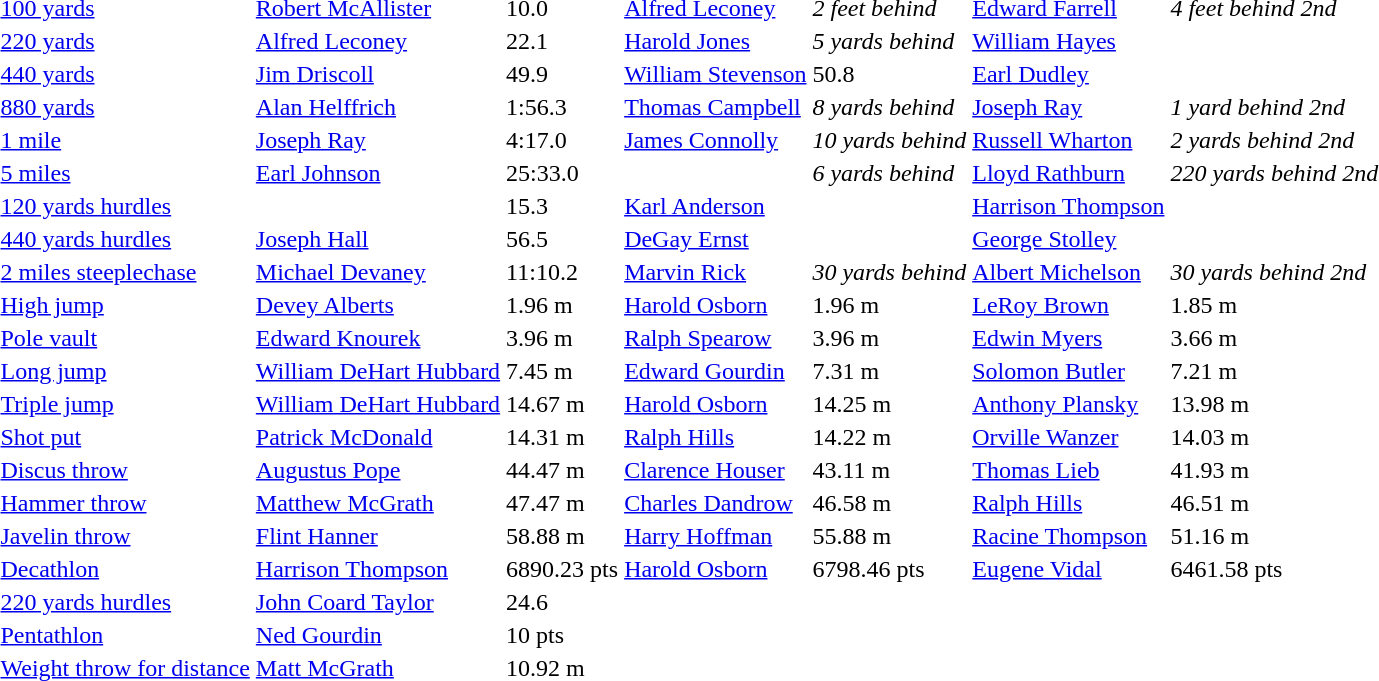<table>
<tr>
<td><a href='#'>100 yards</a></td>
<td><a href='#'>Robert McAllister</a></td>
<td>10.0</td>
<td><a href='#'>Alfred Leconey</a></td>
<td><em>2 feet behind</em></td>
<td><a href='#'>Edward Farrell</a></td>
<td><em>4 feet behind 2nd</em></td>
</tr>
<tr>
<td><a href='#'>220 yards</a></td>
<td><a href='#'>Alfred Leconey</a></td>
<td>22.1</td>
<td><a href='#'>Harold Jones</a></td>
<td><em>5 yards behind</em></td>
<td><a href='#'>William Hayes</a></td>
<td></td>
</tr>
<tr>
<td><a href='#'>440 yards</a></td>
<td><a href='#'>Jim Driscoll</a></td>
<td>49.9</td>
<td><a href='#'>William Stevenson</a></td>
<td>50.8</td>
<td><a href='#'>Earl Dudley</a></td>
<td></td>
</tr>
<tr>
<td><a href='#'>880 yards</a></td>
<td><a href='#'>Alan Helffrich</a></td>
<td>1:56.3</td>
<td><a href='#'>Thomas Campbell</a></td>
<td><em>8 yards behind</em></td>
<td><a href='#'>Joseph Ray</a></td>
<td><em>1 yard behind 2nd</em></td>
</tr>
<tr>
<td><a href='#'>1 mile</a></td>
<td><a href='#'>Joseph Ray</a></td>
<td>4:17.0</td>
<td><a href='#'>James Connolly</a></td>
<td><em>10 yards behind</em></td>
<td><a href='#'>Russell Wharton</a></td>
<td><em>2 yards behind 2nd</em></td>
</tr>
<tr>
<td><a href='#'>5 miles</a></td>
<td><a href='#'>Earl Johnson</a></td>
<td>25:33.0</td>
<td></td>
<td><em>6 yards behind</em></td>
<td><a href='#'>Lloyd Rathburn</a></td>
<td><em>220 yards behind 2nd</em></td>
</tr>
<tr>
<td><a href='#'>120 yards hurdles</a></td>
<td></td>
<td>15.3</td>
<td><a href='#'>Karl Anderson</a></td>
<td></td>
<td><a href='#'>Harrison Thompson</a></td>
<td></td>
</tr>
<tr>
<td><a href='#'>440 yards hurdles</a></td>
<td><a href='#'>Joseph Hall</a></td>
<td>56.5</td>
<td><a href='#'>DeGay Ernst</a></td>
<td></td>
<td><a href='#'>George Stolley</a></td>
<td></td>
</tr>
<tr>
<td><a href='#'>2 miles steeplechase</a></td>
<td><a href='#'>Michael Devaney</a></td>
<td>11:10.2</td>
<td><a href='#'>Marvin Rick</a></td>
<td><em>30 yards behind</em></td>
<td><a href='#'>Albert Michelson</a></td>
<td><em>30 yards behind 2nd</em></td>
</tr>
<tr>
<td><a href='#'>High jump</a></td>
<td><a href='#'>Devey Alberts</a></td>
<td>1.96 m</td>
<td><a href='#'>Harold Osborn</a></td>
<td>1.96 m</td>
<td><a href='#'>LeRoy Brown</a></td>
<td>1.85 m</td>
</tr>
<tr>
<td><a href='#'>Pole vault</a></td>
<td><a href='#'>Edward Knourek</a></td>
<td>3.96 m</td>
<td><a href='#'>Ralph Spearow</a></td>
<td>3.96 m</td>
<td><a href='#'>Edwin Myers</a></td>
<td>3.66 m</td>
</tr>
<tr>
<td><a href='#'>Long jump</a></td>
<td><a href='#'>William DeHart Hubbard</a></td>
<td>7.45 m</td>
<td><a href='#'>Edward Gourdin</a></td>
<td>7.31 m</td>
<td><a href='#'>Solomon Butler</a></td>
<td>7.21 m</td>
</tr>
<tr>
<td><a href='#'>Triple jump</a></td>
<td><a href='#'>William DeHart Hubbard</a></td>
<td>14.67 m</td>
<td><a href='#'>Harold Osborn</a></td>
<td>14.25 m</td>
<td><a href='#'>Anthony Plansky</a></td>
<td>13.98 m</td>
</tr>
<tr>
<td><a href='#'>Shot put</a></td>
<td><a href='#'>Patrick McDonald</a></td>
<td>14.31 m</td>
<td><a href='#'>Ralph Hills</a></td>
<td>14.22 m</td>
<td><a href='#'>Orville Wanzer</a></td>
<td>14.03 m</td>
</tr>
<tr>
<td><a href='#'>Discus throw</a></td>
<td><a href='#'>Augustus Pope</a></td>
<td>44.47 m</td>
<td><a href='#'>Clarence Houser</a></td>
<td>43.11 m</td>
<td><a href='#'>Thomas Lieb</a></td>
<td>41.93 m</td>
</tr>
<tr>
<td><a href='#'>Hammer throw</a></td>
<td><a href='#'>Matthew McGrath</a></td>
<td>47.47 m</td>
<td><a href='#'>Charles Dandrow</a></td>
<td>46.58 m</td>
<td><a href='#'>Ralph Hills</a></td>
<td>46.51 m</td>
</tr>
<tr>
<td><a href='#'>Javelin throw</a></td>
<td><a href='#'>Flint Hanner</a></td>
<td>58.88 m</td>
<td><a href='#'>Harry Hoffman</a></td>
<td>55.88 m</td>
<td><a href='#'>Racine Thompson</a></td>
<td>51.16 m</td>
</tr>
<tr>
<td><a href='#'>Decathlon</a></td>
<td><a href='#'>Harrison Thompson</a></td>
<td>6890.23 pts</td>
<td><a href='#'>Harold Osborn</a></td>
<td>6798.46 pts</td>
<td><a href='#'>Eugene Vidal</a></td>
<td>6461.58 pts</td>
</tr>
<tr>
<td><a href='#'>220 yards hurdles</a></td>
<td><a href='#'>John Coard Taylor</a></td>
<td>24.6</td>
<td></td>
<td></td>
<td></td>
<td></td>
</tr>
<tr>
<td><a href='#'>Pentathlon</a></td>
<td><a href='#'>Ned Gourdin</a></td>
<td>10 pts</td>
<td></td>
<td></td>
<td></td>
<td></td>
</tr>
<tr>
<td><a href='#'>Weight throw for distance</a></td>
<td><a href='#'>Matt McGrath</a></td>
<td>10.92 m</td>
<td></td>
<td></td>
<td></td>
<td></td>
</tr>
</table>
